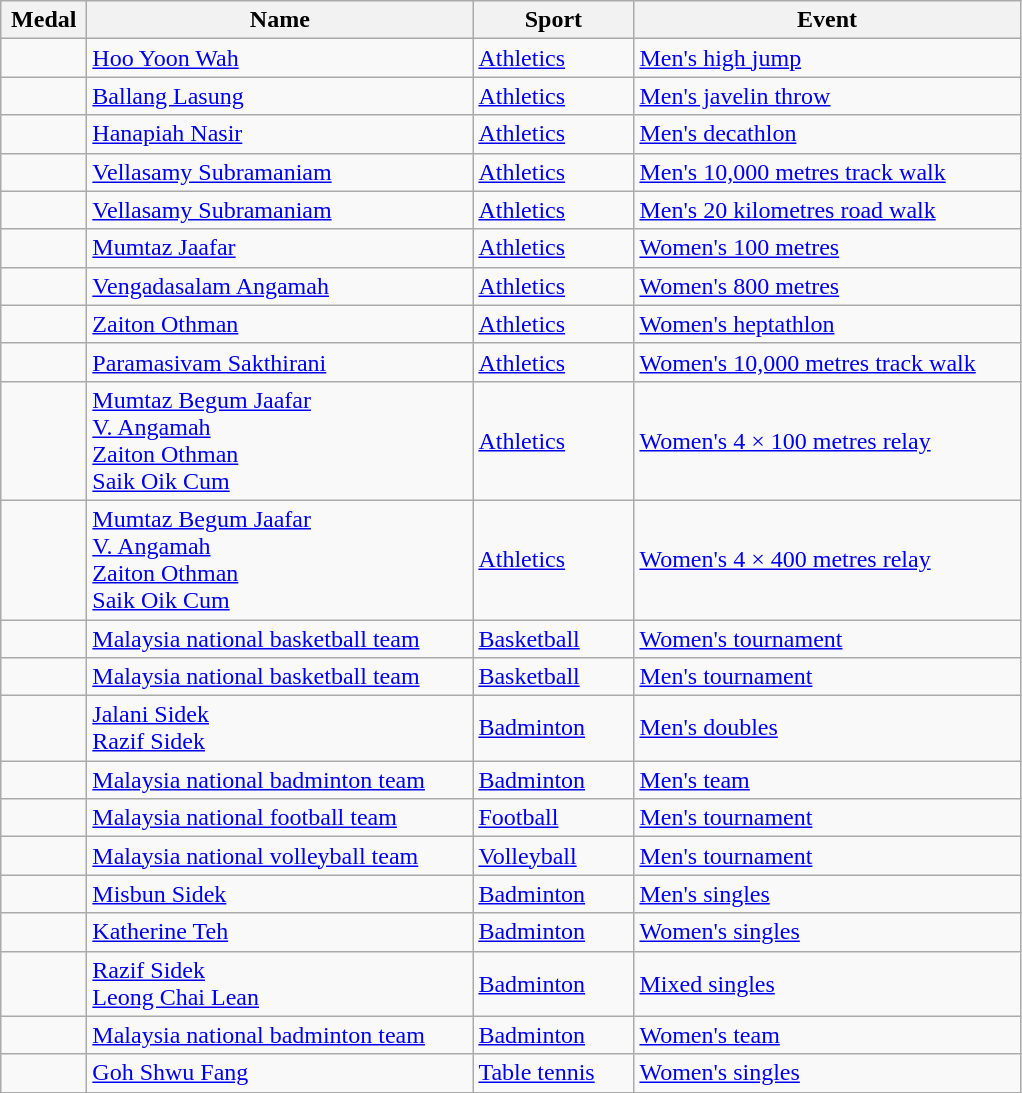<table class="wikitable sortable" style="font-size:100%">
<tr>
<th width="50">Medal</th>
<th width="250">Name</th>
<th width="100">Sport</th>
<th width="250">Event</th>
</tr>
<tr>
<td></td>
<td><a href='#'>Hoo Yoon Wah</a></td>
<td><a href='#'>Athletics</a></td>
<td><a href='#'>Men's high jump</a></td>
</tr>
<tr>
<td></td>
<td><a href='#'>Ballang Lasung</a></td>
<td><a href='#'>Athletics</a></td>
<td><a href='#'>Men's javelin throw</a></td>
</tr>
<tr>
<td></td>
<td><a href='#'>Hanapiah Nasir</a></td>
<td><a href='#'>Athletics</a></td>
<td><a href='#'>Men's decathlon</a></td>
</tr>
<tr>
<td></td>
<td><a href='#'>Vellasamy Subramaniam</a></td>
<td><a href='#'>Athletics</a></td>
<td><a href='#'>Men's 10,000 metres track walk</a></td>
</tr>
<tr>
<td></td>
<td><a href='#'>Vellasamy Subramaniam</a></td>
<td><a href='#'>Athletics</a></td>
<td><a href='#'>Men's 20 kilometres road walk</a></td>
</tr>
<tr>
<td></td>
<td><a href='#'>Mumtaz Jaafar</a></td>
<td><a href='#'>Athletics</a></td>
<td><a href='#'>Women's 100 metres</a></td>
</tr>
<tr>
<td></td>
<td><a href='#'>Vengadasalam Angamah</a></td>
<td><a href='#'>Athletics</a></td>
<td><a href='#'>Women's 800 metres</a></td>
</tr>
<tr>
<td></td>
<td><a href='#'>Zaiton Othman</a></td>
<td><a href='#'>Athletics</a></td>
<td><a href='#'>Women's heptathlon</a></td>
</tr>
<tr>
<td></td>
<td><a href='#'>Paramasivam Sakthirani</a></td>
<td><a href='#'>Athletics</a></td>
<td><a href='#'>Women's 10,000 metres track walk</a></td>
</tr>
<tr>
<td></td>
<td><a href='#'>Mumtaz Begum Jaafar</a><br><a href='#'>V. Angamah</a><br><a href='#'>Zaiton Othman</a><br><a href='#'>Saik Oik Cum</a></td>
<td><a href='#'>Athletics</a></td>
<td><a href='#'>Women's 4 × 100 metres relay</a></td>
</tr>
<tr>
<td></td>
<td><a href='#'>Mumtaz Begum Jaafar</a><br><a href='#'>V. Angamah</a><br><a href='#'>Zaiton Othman</a><br><a href='#'>Saik Oik Cum</a></td>
<td><a href='#'>Athletics</a></td>
<td><a href='#'>Women's 4 × 400 metres relay</a></td>
</tr>
<tr>
<td></td>
<td><a href='#'>Malaysia national basketball team</a></td>
<td><a href='#'>Basketball</a></td>
<td><a href='#'>Women's tournament</a></td>
</tr>
<tr>
<td></td>
<td><a href='#'>Malaysia national basketball team</a></td>
<td><a href='#'>Basketball</a></td>
<td><a href='#'>Men's tournament</a></td>
</tr>
<tr>
<td></td>
<td><a href='#'>Jalani Sidek</a><br><a href='#'>Razif Sidek</a></td>
<td><a href='#'>Badminton</a></td>
<td><a href='#'>Men's doubles</a></td>
</tr>
<tr>
<td></td>
<td><a href='#'>Malaysia national badminton team</a></td>
<td><a href='#'>Badminton</a></td>
<td><a href='#'>Men's team</a></td>
</tr>
<tr>
<td></td>
<td><a href='#'>Malaysia national football team</a><br></td>
<td><a href='#'>Football</a></td>
<td><a href='#'>Men's tournament</a></td>
</tr>
<tr>
<td></td>
<td><a href='#'>Malaysia national volleyball team</a></td>
<td><a href='#'>Volleyball</a></td>
<td><a href='#'>Men's tournament</a></td>
</tr>
<tr>
<td></td>
<td><a href='#'>Misbun Sidek</a></td>
<td><a href='#'>Badminton</a></td>
<td><a href='#'>Men's singles</a></td>
</tr>
<tr>
<td></td>
<td><a href='#'>Katherine Teh</a></td>
<td><a href='#'>Badminton</a></td>
<td><a href='#'>Women's singles</a></td>
</tr>
<tr>
<td></td>
<td><a href='#'>Razif Sidek</a><br><a href='#'>Leong Chai Lean</a></td>
<td><a href='#'>Badminton</a></td>
<td><a href='#'>Mixed singles</a></td>
</tr>
<tr>
<td></td>
<td><a href='#'>Malaysia national badminton team</a></td>
<td><a href='#'>Badminton</a></td>
<td><a href='#'>Women's team</a></td>
</tr>
<tr>
<td></td>
<td><a href='#'>Goh Shwu Fang</a></td>
<td><a href='#'>Table tennis</a></td>
<td><a href='#'>Women's singles</a></td>
</tr>
</table>
